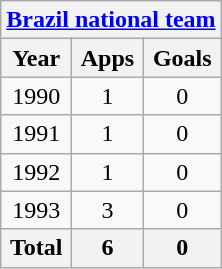<table class="wikitable" style="text-align:center">
<tr>
<th colspan=3><a href='#'>Brazil national team</a></th>
</tr>
<tr>
<th>Year</th>
<th>Apps</th>
<th>Goals</th>
</tr>
<tr>
<td>1990</td>
<td>1</td>
<td>0</td>
</tr>
<tr>
<td>1991</td>
<td>1</td>
<td>0</td>
</tr>
<tr>
<td>1992</td>
<td>1</td>
<td>0</td>
</tr>
<tr>
<td>1993</td>
<td>3</td>
<td>0</td>
</tr>
<tr>
<th>Total</th>
<th>6</th>
<th>0</th>
</tr>
</table>
